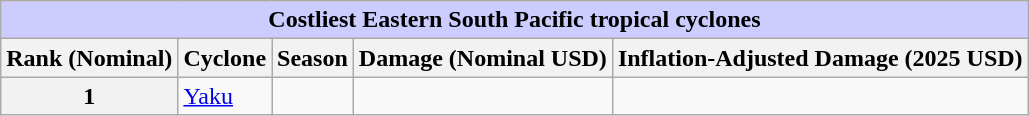<table class="wikitable sortable">
<tr>
<th colspan="5" style="background:#ccf;">Costliest Eastern South Pacific tropical cyclones</th>
</tr>
<tr>
<th>Rank (Nominal)</th>
<th>Cyclone</th>
<th>Season</th>
<th>Damage (Nominal USD)</th>
<th>Inflation-Adjusted Damage (2025 USD)</th>
</tr>
<tr>
<th>1</th>
<td><a href='#'>Yaku</a></td>
<td></td>
<td></td>
<td></td>
</tr>
</table>
